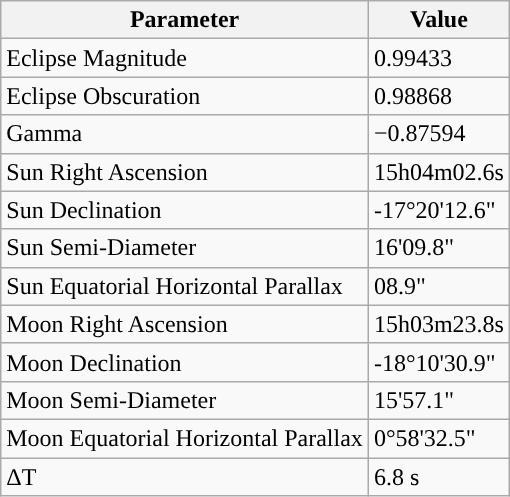<table class="wikitable">
<tr>
<th>Parameter</th>
<th>Value</th>
</tr>
<tr>
<td>Eclipse Magnitude</td>
<td>0.99433</td>
</tr>
<tr>
<td>Eclipse Obscuration</td>
<td>0.98868</td>
</tr>
<tr>
<td>Gamma</td>
<td>−0.87594</td>
</tr>
<tr>
<td>Sun Right Ascension</td>
<td>15h04m02.6s</td>
</tr>
<tr>
<td>Sun Declination</td>
<td>-17°20'12.6"</td>
</tr>
<tr>
<td>Sun Semi-Diameter</td>
<td>16'09.8"</td>
</tr>
<tr>
<td>Sun Equatorial Horizontal Parallax</td>
<td>08.9"</td>
</tr>
<tr>
<td>Moon Right Ascension</td>
<td>15h03m23.8s</td>
</tr>
<tr>
<td>Moon Declination</td>
<td>-18°10'30.9"</td>
</tr>
<tr>
<td>Moon Semi-Diameter</td>
<td>15'57.1"</td>
</tr>
<tr>
<td>Moon Equatorial Horizontal Parallax</td>
<td>0°58'32.5"</td>
</tr>
<tr>
<td>ΔT</td>
<td>6.8 s</td>
</tr>
</table>
